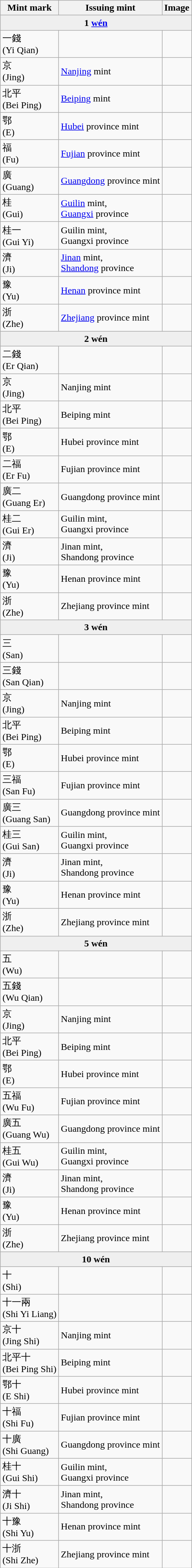<table class="wikitable">
<tr>
<th>Mint mark</th>
<th>Issuing mint</th>
<th>Image</th>
</tr>
<tr>
<td colspan=3 align="center" style="background:#efefef;"><strong>1 <a href='#'>wén</a></strong></td>
</tr>
<tr>
<td>一錢<br>(Yi Qian)</td>
<td></td>
<td></td>
</tr>
<tr>
<td>京<br>(Jing)</td>
<td><a href='#'>Nanjing</a> mint</td>
<td></td>
</tr>
<tr>
<td>北平<br>(Bei Ping)</td>
<td><a href='#'>Beiping</a> mint</td>
<td></td>
</tr>
<tr>
<td>鄂<br>(E)</td>
<td><a href='#'>Hubei</a> province mint</td>
<td></td>
</tr>
<tr>
<td>福<br>(Fu)</td>
<td><a href='#'>Fujian</a> province mint</td>
<td></td>
</tr>
<tr>
<td>廣<br>(Guang)</td>
<td><a href='#'>Guangdong</a> province mint</td>
<td></td>
</tr>
<tr>
<td>桂<br>(Gui)</td>
<td><a href='#'>Guilin</a> mint,<br><a href='#'>Guangxi</a> province</td>
<td></td>
</tr>
<tr>
<td>桂一<br>(Gui Yi)</td>
<td>Guilin mint,<br>Guangxi province</td>
<td></td>
</tr>
<tr>
<td>濟<br>(Ji)</td>
<td><a href='#'>Jinan</a> mint,<br><a href='#'>Shandong</a> province</td>
<td></td>
</tr>
<tr>
<td>豫<br>(Yu)</td>
<td><a href='#'>Henan</a> province mint</td>
<td></td>
</tr>
<tr>
<td>浙<br>(Zhe)</td>
<td><a href='#'>Zhejiang</a> province mint</td>
<td></td>
</tr>
<tr>
<td colspan=3 align="center" style="background:#efefef;"><strong>2 wén</strong></td>
</tr>
<tr>
<td>二錢<br>(Er Qian)</td>
<td></td>
<td></td>
</tr>
<tr>
<td>京<br>(Jing)</td>
<td>Nanjing mint</td>
<td></td>
</tr>
<tr>
<td>北平<br>(Bei Ping)</td>
<td>Beiping mint</td>
<td></td>
</tr>
<tr>
<td>鄂<br>(E)</td>
<td>Hubei province mint</td>
<td></td>
</tr>
<tr>
<td>二福<br>(Er Fu)</td>
<td>Fujian province mint</td>
<td></td>
</tr>
<tr>
<td>廣二<br>(Guang Er)</td>
<td>Guangdong province mint</td>
<td></td>
</tr>
<tr>
<td>桂二<br>(Gui Er)</td>
<td>Guilin mint,<br>Guangxi province</td>
<td></td>
</tr>
<tr>
<td>濟<br>(Ji)</td>
<td>Jinan mint,<br>Shandong province</td>
<td></td>
</tr>
<tr>
<td>豫<br>(Yu)</td>
<td>Henan province mint</td>
<td></td>
</tr>
<tr>
<td>浙<br>(Zhe)</td>
<td>Zhejiang province mint</td>
<td></td>
</tr>
<tr>
<td colspan=3 align="center" style="background:#efefef;"><strong>3 wén</strong></td>
</tr>
<tr>
<td>三<br>(San)</td>
<td></td>
<td></td>
</tr>
<tr>
<td>三錢<br>(San Qian)</td>
<td></td>
<td></td>
</tr>
<tr>
<td>京<br>(Jing)</td>
<td>Nanjing mint</td>
<td></td>
</tr>
<tr>
<td>北平<br>(Bei Ping)</td>
<td>Beiping mint</td>
<td></td>
</tr>
<tr>
<td>鄂<br>(E)</td>
<td>Hubei province mint</td>
<td></td>
</tr>
<tr>
<td>三福<br>(San Fu)</td>
<td>Fujian province mint</td>
<td></td>
</tr>
<tr>
<td>廣三<br>(Guang San)</td>
<td>Guangdong province mint</td>
<td></td>
</tr>
<tr>
<td>桂三<br>(Gui San)</td>
<td>Guilin mint,<br>Guangxi province</td>
<td></td>
</tr>
<tr>
<td>濟<br>(Ji)</td>
<td>Jinan mint,<br>Shandong province</td>
<td></td>
</tr>
<tr>
<td>豫<br>(Yu)</td>
<td>Henan province mint</td>
<td></td>
</tr>
<tr>
<td>浙<br>(Zhe)</td>
<td>Zhejiang province mint</td>
<td></td>
</tr>
<tr>
<td colspan=3 align="center" style="background:#efefef;"><strong>5 wén</strong></td>
</tr>
<tr>
<td>五<br>(Wu)</td>
<td></td>
<td></td>
</tr>
<tr>
<td>五錢<br>(Wu Qian)</td>
<td></td>
<td></td>
</tr>
<tr>
<td>京<br>(Jing)</td>
<td>Nanjing mint</td>
<td></td>
</tr>
<tr>
<td>北平<br>(Bei Ping)</td>
<td>Beiping mint</td>
<td></td>
</tr>
<tr>
<td>鄂<br>(E)</td>
<td>Hubei province mint</td>
<td></td>
</tr>
<tr>
<td>五福<br>(Wu Fu)</td>
<td>Fujian province mint</td>
<td></td>
</tr>
<tr>
<td>廣五<br>(Guang Wu)</td>
<td>Guangdong province mint</td>
<td></td>
</tr>
<tr>
<td>桂五<br>(Gui Wu)</td>
<td>Guilin mint,<br>Guangxi province</td>
<td></td>
</tr>
<tr>
<td>濟<br>(Ji)</td>
<td>Jinan mint,<br>Shandong province</td>
<td></td>
</tr>
<tr>
<td>豫<br>(Yu)</td>
<td>Henan province mint</td>
<td></td>
</tr>
<tr>
<td>浙<br>(Zhe)</td>
<td>Zhejiang province mint</td>
<td></td>
</tr>
<tr>
<td colspan=3 align="center" style="background:#efefef;"><strong>10 wén</strong></td>
</tr>
<tr>
<td>十<br>(Shi)</td>
<td></td>
<td></td>
</tr>
<tr>
<td>十一兩<br>(Shi Yi Liang)</td>
<td></td>
<td></td>
</tr>
<tr>
<td>京十<br>(Jing Shi)</td>
<td>Nanjing mint</td>
<td></td>
</tr>
<tr>
<td>北平十<br>(Bei Ping Shi)</td>
<td>Beiping mint</td>
<td></td>
</tr>
<tr>
<td>鄂十<br>(E Shi)</td>
<td>Hubei province mint</td>
<td></td>
</tr>
<tr>
<td>十福<br>(Shi Fu)</td>
<td>Fujian province mint</td>
<td></td>
</tr>
<tr>
<td>十廣<br>(Shi Guang)</td>
<td>Guangdong province mint</td>
<td></td>
</tr>
<tr>
<td>桂十<br>(Gui Shi)</td>
<td>Guilin mint,<br>Guangxi province</td>
<td></td>
</tr>
<tr>
<td>濟十<br>(Ji Shi)</td>
<td>Jinan mint,<br>Shandong province</td>
<td></td>
</tr>
<tr>
<td>十豫<br>(Shi Yu)</td>
<td>Henan province mint</td>
<td></td>
</tr>
<tr>
<td>十浙<br>(Shi Zhe)</td>
<td>Zhejiang province mint</td>
<td></td>
</tr>
</table>
